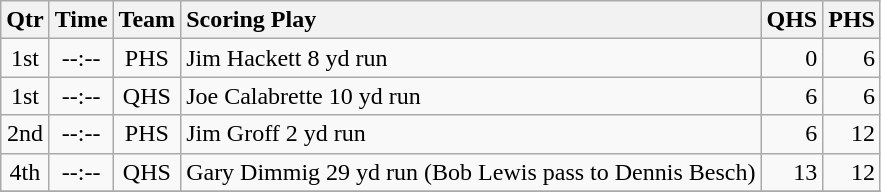<table class="wikitable">
<tr>
<th style="text-align: center;">Qtr</th>
<th style="text-align: center;">Time</th>
<th style="text-align: center;">Team</th>
<th style="text-align: left;">Scoring Play</th>
<th style="text-align: right;">QHS</th>
<th style="text-align: right;">PHS</th>
</tr>
<tr>
<td style="text-align: center;">1st</td>
<td style="text-align: center;">--:--</td>
<td style="text-align: center;">PHS</td>
<td style="text-align: left;">Jim Hackett 8 yd run</td>
<td style="text-align: right;">0</td>
<td style="text-align: right;">6</td>
</tr>
<tr>
<td style="text-align: center;">1st</td>
<td style="text-align: center;">--:--</td>
<td style="text-align: center;">QHS</td>
<td style="text-align: left;">Joe Calabrette 10 yd run</td>
<td style="text-align: right;">6</td>
<td style="text-align: right;">6</td>
</tr>
<tr>
<td style="text-align: center;">2nd</td>
<td style="text-align: center;">--:--</td>
<td style="text-align: center;">PHS</td>
<td style="text-align: left;">Jim Groff 2 yd run</td>
<td style="text-align: right;">6</td>
<td style="text-align: right;">12</td>
</tr>
<tr>
<td style="text-align: center;">4th</td>
<td style="text-align: center;">--:--</td>
<td style="text-align: center;">QHS</td>
<td style="text-align: left;">Gary Dimmig 29 yd run (Bob Lewis pass to Dennis Besch)</td>
<td style="text-align: right;">13</td>
<td style="text-align: right;">12</td>
</tr>
<tr>
</tr>
</table>
